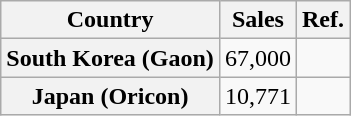<table class="wikitable plainrowheaders">
<tr>
<th>Country</th>
<th>Sales</th>
<th>Ref.</th>
</tr>
<tr>
<th scope="row">South Korea (Gaon)</th>
<td>67,000</td>
<td></td>
</tr>
<tr>
<th scope="row">Japan (Oricon)</th>
<td>10,771</td>
<td></td>
</tr>
</table>
